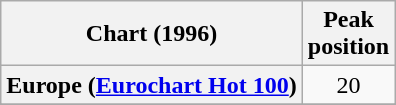<table class="wikitable sortable plainrowheaders" style="text-align:center">
<tr>
<th>Chart (1996)</th>
<th>Peak<br>position</th>
</tr>
<tr>
<th scope="row">Europe (<a href='#'>Eurochart Hot 100</a>)</th>
<td>20</td>
</tr>
<tr>
</tr>
<tr>
</tr>
</table>
